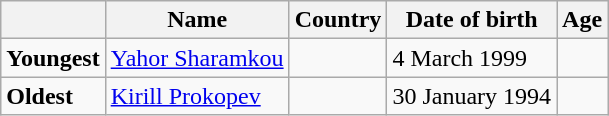<table class="wikitable">
<tr>
<th></th>
<th><strong>Name</strong></th>
<th><strong>Country</strong></th>
<th><strong>Date of birth</strong></th>
<th><strong>Age</strong></th>
</tr>
<tr>
<td><strong>Youngest</strong></td>
<td><a href='#'>Yahor Sharamkou</a></td>
<td></td>
<td>4 March 1999</td>
<td></td>
</tr>
<tr>
<td><strong>Oldest</strong></td>
<td><a href='#'>Kirill Prokopev</a></td>
<td></td>
<td>30 January 1994</td>
<td></td>
</tr>
</table>
